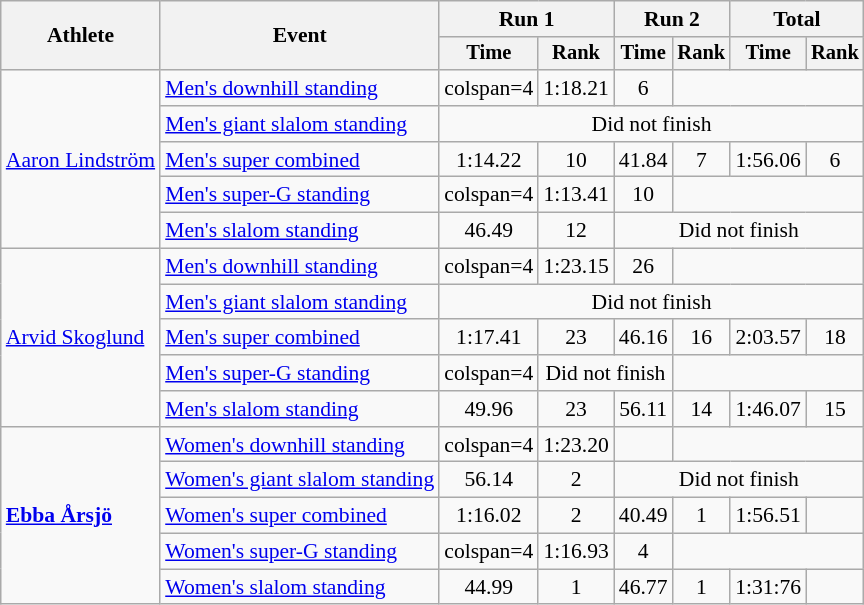<table class="wikitable" style="font-size:90%">
<tr>
<th rowspan=2>Athlete</th>
<th rowspan=2>Event</th>
<th colspan=2>Run 1</th>
<th colspan=2>Run 2</th>
<th colspan=2>Total</th>
</tr>
<tr style="font-size:95%">
<th>Time</th>
<th>Rank</th>
<th>Time</th>
<th>Rank</th>
<th>Time</th>
<th>Rank</th>
</tr>
<tr align=center>
<td align=left rowspan=5><a href='#'>Aaron Lindström</a></td>
<td align=left><a href='#'>Men's downhill standing</a></td>
<td>colspan=4 </td>
<td>1:18.21</td>
<td>6</td>
</tr>
<tr align=center>
<td align=left><a href='#'>Men's giant slalom standing</a></td>
<td colspan=6>Did not finish</td>
</tr>
<tr align=center>
<td align=left><a href='#'>Men's super combined</a></td>
<td>1:14.22</td>
<td>10</td>
<td>41.84</td>
<td>7</td>
<td>1:56.06</td>
<td>6</td>
</tr>
<tr align=center>
<td align=left><a href='#'>Men's super-G standing</a></td>
<td>colspan=4 </td>
<td>1:13.41</td>
<td>10</td>
</tr>
<tr align=center>
<td align=left><a href='#'>Men's slalom standing</a></td>
<td>46.49</td>
<td>12</td>
<td colspan=4>Did not finish</td>
</tr>
<tr align=center>
<td align=left rowspan=5><a href='#'>Arvid Skoglund</a></td>
<td align=left><a href='#'>Men's downhill standing</a></td>
<td>colspan=4 </td>
<td>1:23.15</td>
<td>26</td>
</tr>
<tr align=center>
<td align=left><a href='#'>Men's giant slalom standing</a></td>
<td colspan=6>Did not finish</td>
</tr>
<tr align=center>
<td align=left><a href='#'>Men's super combined</a></td>
<td>1:17.41</td>
<td>23</td>
<td>46.16</td>
<td>16</td>
<td>2:03.57</td>
<td>18</td>
</tr>
<tr align=center>
<td align=left><a href='#'>Men's super-G standing</a></td>
<td>colspan=4 </td>
<td colspan=2>Did not finish</td>
</tr>
<tr align=center>
<td align=left><a href='#'>Men's slalom standing</a></td>
<td>49.96</td>
<td>23</td>
<td>56.11</td>
<td>14</td>
<td>1:46.07</td>
<td>15</td>
</tr>
<tr align=center>
<td align=left rowspan=5><strong><a href='#'>Ebba Årsjö</a></strong></td>
<td align=left><a href='#'>Women's downhill standing</a></td>
<td>colspan=4 </td>
<td>1:23.20</td>
<td></td>
</tr>
<tr align=center>
<td align=left><a href='#'>Women's giant slalom standing</a></td>
<td>56.14</td>
<td>2</td>
<td colspan=4>Did not finish</td>
</tr>
<tr align=center>
<td align=left><a href='#'>Women's super combined</a></td>
<td>1:16.02</td>
<td>2</td>
<td>40.49</td>
<td>1</td>
<td>1:56.51</td>
<td></td>
</tr>
<tr align=center>
<td align=left><a href='#'>Women's super-G standing</a></td>
<td>colspan=4 </td>
<td>1:16.93</td>
<td>4</td>
</tr>
<tr align=center>
<td align=left><a href='#'>Women's slalom standing</a></td>
<td>44.99</td>
<td>1</td>
<td>46.77</td>
<td>1</td>
<td>1:31:76</td>
<td></td>
</tr>
</table>
